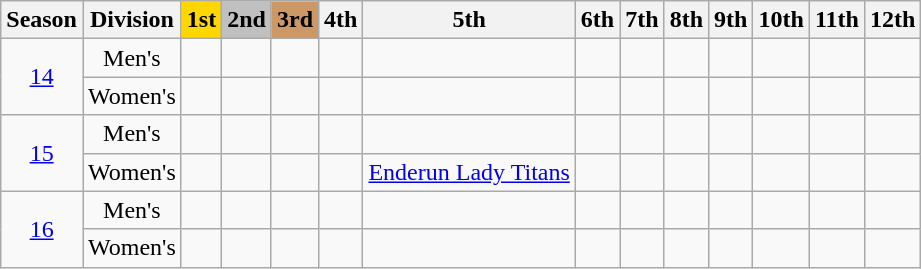<table class="wikitable">
<tr>
<th>Season</th>
<th>Division</th>
<th style="background:gold;">1st</th>
<th style="background:silver;">2nd</th>
<th style="background:#CC9966;">3rd</th>
<th>4th</th>
<th>5th</th>
<th>6th</th>
<th>7th</th>
<th>8th</th>
<th>9th</th>
<th>10th</th>
<th>11th</th>
<th>12th</th>
</tr>
<tr>
<td align=center rowspan=2><a href='#'>14</a></td>
<td align=center>Men's</td>
<td></td>
<td></td>
<td></td>
<td></td>
<td></td>
<td></td>
<td></td>
<td></td>
<td></td>
<td></td>
<td></td>
<td></td>
</tr>
<tr>
<td align=center>Women's</td>
<td></td>
<td></td>
<td></td>
<td></td>
<td></td>
<td></td>
<td></td>
<td></td>
<td></td>
<td></td>
<td></td>
<td></td>
</tr>
<tr>
<td align=center rowspan=2><a href='#'>15</a></td>
<td align=center>Men's</td>
<td></td>
<td></td>
<td></td>
<td></td>
<td></td>
<td></td>
<td></td>
<td></td>
<td></td>
<td></td>
<td></td>
<td></td>
</tr>
<tr>
<td align=center>Women's</td>
<td></td>
<td></td>
<td></td>
<td></td>
<td> <a href='#'>Enderun Lady Titans</a></td>
<td></td>
<td></td>
<td></td>
<td></td>
<td></td>
<td></td>
<td></td>
</tr>
<tr>
<td align=center rowspan=2><a href='#'>16</a></td>
<td align=center>Men's</td>
<td></td>
<td></td>
<td></td>
<td></td>
<td></td>
<td></td>
<td></td>
<td></td>
<td></td>
<td></td>
<td></td>
<td></td>
</tr>
<tr>
<td align=center>Women's</td>
<td></td>
<td></td>
<td></td>
<td></td>
<td></td>
<td></td>
<td></td>
<td></td>
<td></td>
<td></td>
<td></td>
<td></td>
</tr>
</table>
